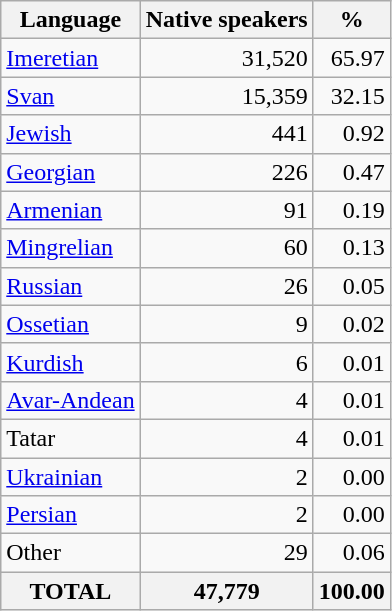<table class="wikitable sortable">
<tr>
<th>Language</th>
<th>Native speakers</th>
<th>%</th>
</tr>
<tr>
<td><a href='#'>Imeretian</a></td>
<td align="right">31,520</td>
<td align="right">65.97</td>
</tr>
<tr>
<td><a href='#'>Svan</a></td>
<td align="right">15,359</td>
<td align="right">32.15</td>
</tr>
<tr>
<td><a href='#'>Jewish</a></td>
<td align="right">441</td>
<td align="right">0.92</td>
</tr>
<tr>
<td><a href='#'>Georgian</a></td>
<td align="right">226</td>
<td align="right">0.47</td>
</tr>
<tr>
<td><a href='#'>Armenian</a></td>
<td align="right">91</td>
<td align="right">0.19</td>
</tr>
<tr>
<td><a href='#'>Mingrelian</a></td>
<td align="right">60</td>
<td align="right">0.13</td>
</tr>
<tr>
<td><a href='#'>Russian</a></td>
<td align="right">26</td>
<td align="right">0.05</td>
</tr>
<tr>
<td><a href='#'>Ossetian</a></td>
<td align="right">9</td>
<td align="right">0.02</td>
</tr>
<tr>
<td><a href='#'>Kurdish</a></td>
<td align="right">6</td>
<td align="right">0.01</td>
</tr>
<tr>
<td><a href='#'>Avar-Andean</a></td>
<td align="right">4</td>
<td align="right">0.01</td>
</tr>
<tr>
<td>Tatar</td>
<td align="right">4</td>
<td align="right">0.01</td>
</tr>
<tr>
<td><a href='#'>Ukrainian</a></td>
<td align="right">2</td>
<td align="right">0.00</td>
</tr>
<tr>
<td><a href='#'>Persian</a></td>
<td align="right">2</td>
<td align="right">0.00</td>
</tr>
<tr>
<td>Other</td>
<td align="right">29</td>
<td align="right">0.06</td>
</tr>
<tr>
<th>TOTAL</th>
<th>47,779</th>
<th>100.00</th>
</tr>
</table>
